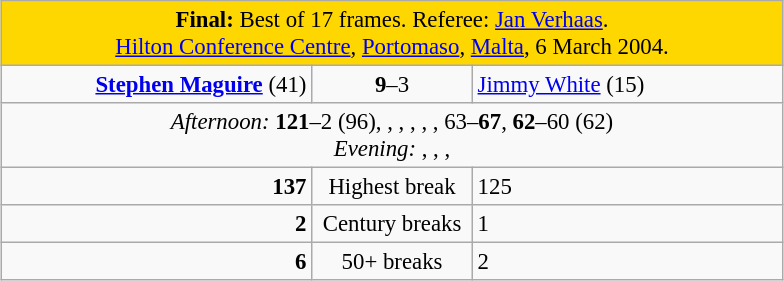<table class="wikitable" style="font-size: 95%; margin: 1em auto 1em auto;">
<tr>
<td colspan="3" align="center" bgcolor="#ffd700"><strong>Final:</strong> Best of 17 frames. Referee: <a href='#'>Jan Verhaas</a>.<br><a href='#'>Hilton Conference Centre</a>, <a href='#'>Portomaso</a>, <a href='#'>Malta</a>, 6 March 2004.</td>
</tr>
<tr>
<td width="200" align="right"><strong><a href='#'>Stephen Maguire</a></strong> (41)<br></td>
<td width="100" align="center"><strong>9</strong>–3</td>
<td width="200"><a href='#'>Jimmy White</a> (15)<br></td>
</tr>
<tr>
<td colspan="3" align="center" style="font-size: 100%"><em>Afternoon:</em> <strong>121</strong>–2 (96), , , , , , 63–<strong>67</strong>, <strong>62</strong>–60 (62)<br><em>Evening:</em> , , , </td>
</tr>
<tr>
<td align="right"><strong>137</strong></td>
<td align="center">Highest break</td>
<td align="left">125</td>
</tr>
<tr>
<td align="right"><strong>2</strong></td>
<td align="center">Century breaks</td>
<td align="left">1</td>
</tr>
<tr>
<td align="right"><strong>6</strong></td>
<td align="center">50+ breaks</td>
<td align="left">2</td>
</tr>
</table>
